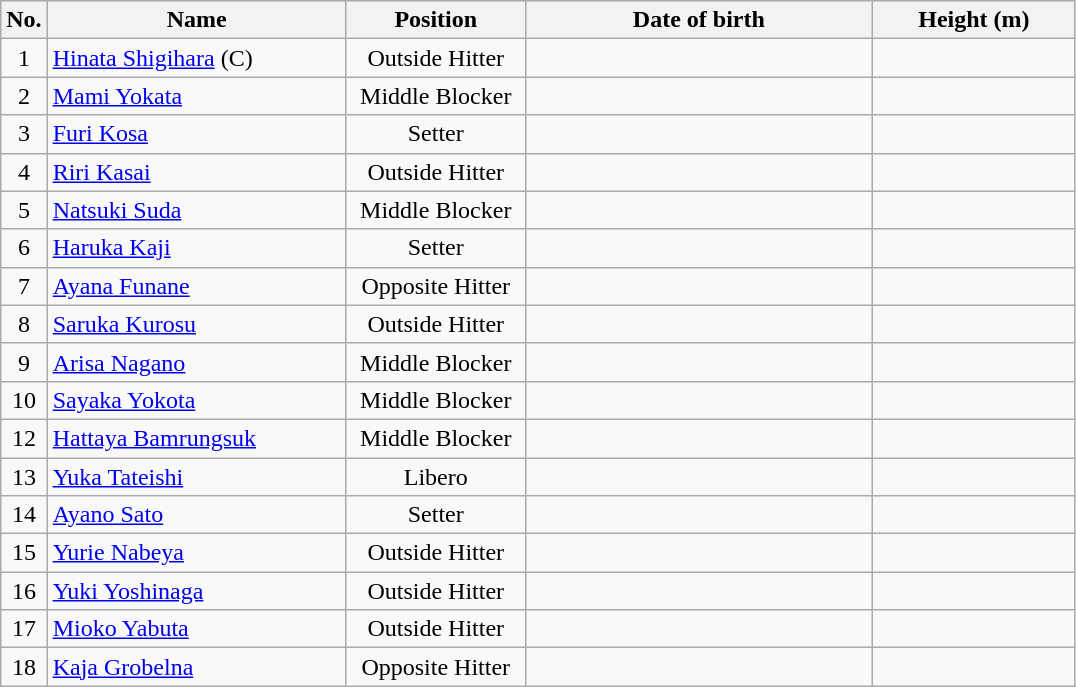<table class="wikitable sortable" style="font-size:100%; text-align:center;">
<tr>
<th>No.</th>
<th style="width:12em">Name</th>
<th style="width:7em">Position</th>
<th style="width:14em">Date of birth</th>
<th style="width:8em">Height (m)</th>
</tr>
<tr>
<td align=center>1</td>
<td align=left> <a href='#'>Hinata Shigihara</a> (C)</td>
<td align=center>Outside Hitter</td>
<td align=right></td>
<td align=left></td>
</tr>
<tr>
<td align=center>2</td>
<td align=left> <a href='#'>Mami Yokata</a></td>
<td align=center>Middle Blocker</td>
<td align=right></td>
<td align=left></td>
</tr>
<tr>
<td align=center>3</td>
<td align=left> <a href='#'>Furi Kosa</a></td>
<td align=center>Setter</td>
<td align=right></td>
<td align=left></td>
</tr>
<tr>
<td align=center>4</td>
<td align=left> <a href='#'>Riri Kasai</a></td>
<td align=center>Outside Hitter</td>
<td align=right></td>
<td align=left></td>
</tr>
<tr>
<td align=center>5</td>
<td align=left> <a href='#'>Natsuki Suda</a></td>
<td align=center>Middle Blocker</td>
<td align=right></td>
<td align=left></td>
</tr>
<tr>
<td align=center>6</td>
<td align=left> <a href='#'>Haruka Kaji</a></td>
<td align=center>Setter</td>
<td align=right></td>
<td align=left></td>
</tr>
<tr>
<td align=center>7</td>
<td align=left> <a href='#'>Ayana Funane</a></td>
<td align=center>Opposite Hitter</td>
<td align=right></td>
<td align=left></td>
</tr>
<tr>
<td align=center>8</td>
<td align=left> <a href='#'>Saruka Kurosu</a></td>
<td align=center>Outside Hitter</td>
<td align=right></td>
<td align=left></td>
</tr>
<tr>
<td align=center>9</td>
<td align=left> <a href='#'>Arisa Nagano</a></td>
<td align=center>Middle Blocker</td>
<td align=right></td>
<td align=left></td>
</tr>
<tr>
<td align=center>10</td>
<td align=left> <a href='#'>Sayaka Yokota</a></td>
<td align=center>Middle Blocker</td>
<td align=right></td>
<td align=left></td>
</tr>
<tr>
<td align=center>12</td>
<td align=left> <a href='#'>Hattaya Bamrungsuk</a></td>
<td align=center>Middle Blocker</td>
<td align=right></td>
<td align=left></td>
</tr>
<tr>
<td align=center>13</td>
<td align=left> <a href='#'>Yuka Tateishi</a></td>
<td align=center>Libero</td>
<td align=right></td>
<td align=left></td>
</tr>
<tr>
<td align=center>14</td>
<td align=left> <a href='#'>Ayano Sato</a></td>
<td align=center>Setter</td>
<td align=right></td>
<td align=left></td>
</tr>
<tr>
<td align=center>15</td>
<td align=left> <a href='#'>Yurie Nabeya</a></td>
<td align=center>Outside Hitter</td>
<td align=right></td>
<td align=left></td>
</tr>
<tr>
<td align=center>16</td>
<td align=left> <a href='#'>Yuki Yoshinaga</a></td>
<td align=center>Outside Hitter</td>
<td align=right></td>
<td align=left></td>
</tr>
<tr>
<td align=center>17</td>
<td align=left> <a href='#'>Mioko Yabuta</a></td>
<td align=center>Outside Hitter</td>
<td align=right></td>
<td align=left></td>
</tr>
<tr>
<td align=center>18</td>
<td align=left> <a href='#'>Kaja Grobelna</a></td>
<td align=center>Opposite Hitter</td>
<td align=right></td>
<td align=left></td>
</tr>
</table>
